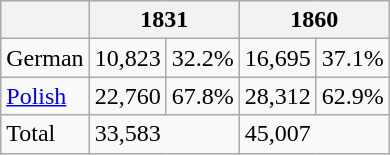<table class="wikitable">
<tr>
<th></th>
<th colspan="2">1831</th>
<th colspan="2">1860</th>
</tr>
<tr>
<td>German</td>
<td>10,823</td>
<td>32.2%</td>
<td>16,695</td>
<td>37.1%</td>
</tr>
<tr>
<td><a href='#'>Polish</a></td>
<td>22,760</td>
<td>67.8%</td>
<td>28,312</td>
<td>62.9%</td>
</tr>
<tr>
<td>Total</td>
<td colspan="2">33,583</td>
<td colspan="2">45,007</td>
</tr>
</table>
